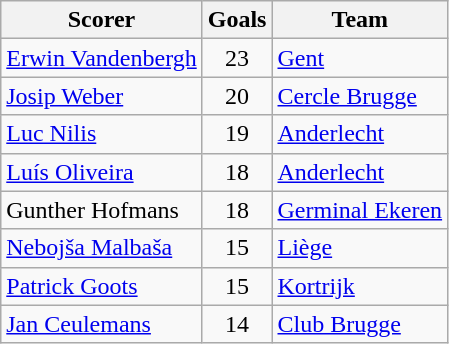<table class="wikitable">
<tr>
<th>Scorer</th>
<th>Goals</th>
<th>Team</th>
</tr>
<tr>
<td> <a href='#'>Erwin Vandenbergh</a></td>
<td style="text-align:center;">23</td>
<td><a href='#'>Gent</a></td>
</tr>
<tr>
<td> <a href='#'>Josip Weber</a></td>
<td style="text-align:center;">20</td>
<td><a href='#'>Cercle Brugge</a></td>
</tr>
<tr>
<td> <a href='#'>Luc Nilis</a></td>
<td style="text-align:center;">19</td>
<td><a href='#'>Anderlecht</a></td>
</tr>
<tr>
<td> <a href='#'>Luís Oliveira</a></td>
<td style="text-align:center;">18</td>
<td><a href='#'>Anderlecht</a></td>
</tr>
<tr>
<td> Gunther Hofmans</td>
<td style="text-align:center;">18</td>
<td><a href='#'>Germinal Ekeren</a></td>
</tr>
<tr>
<td> <a href='#'>Nebojša Malbaša</a></td>
<td style="text-align:center;">15</td>
<td><a href='#'>Liège</a></td>
</tr>
<tr>
<td> <a href='#'>Patrick Goots</a></td>
<td style="text-align:center;">15</td>
<td><a href='#'>Kortrijk</a></td>
</tr>
<tr>
<td> <a href='#'>Jan Ceulemans</a></td>
<td style="text-align:center;">14</td>
<td><a href='#'>Club Brugge</a></td>
</tr>
</table>
